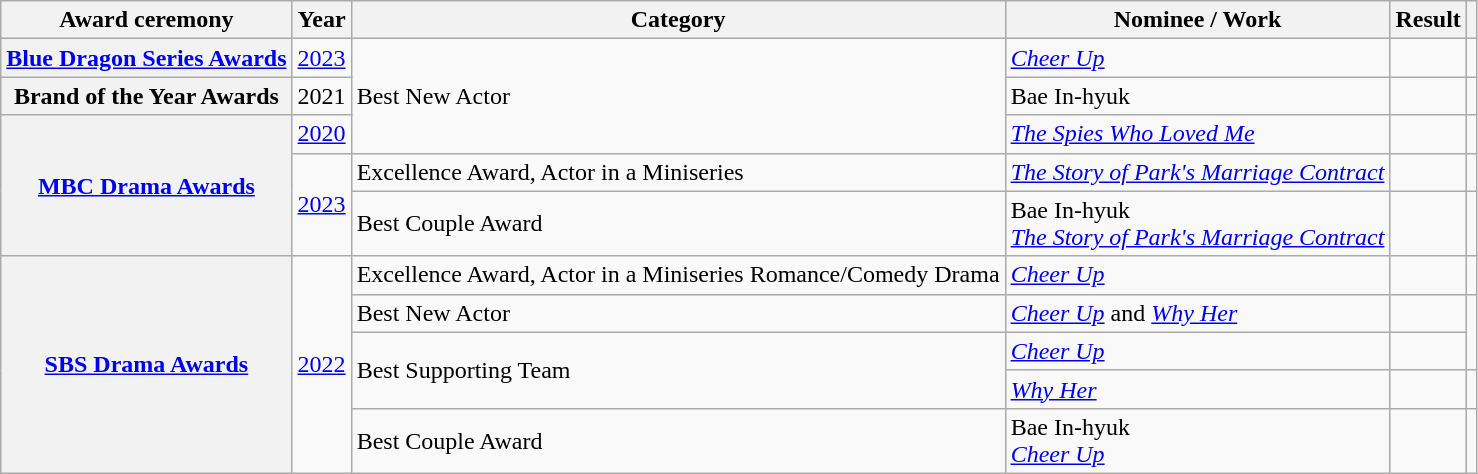<table class="wikitable plainrowheaders sortable">
<tr>
<th scope="col">Award ceremony</th>
<th scope="col">Year</th>
<th scope="col">Category</th>
<th scope="col">Nominee / Work</th>
<th scope="col">Result</th>
<th scope="col" class="unsortable"></th>
</tr>
<tr>
<th scope="row"><a href='#'>Blue Dragon Series Awards</a></th>
<td style="text-align:center"><a href='#'>2023</a></td>
<td rowspan="3">Best New Actor</td>
<td><em><a href='#'>Cheer Up</a></em></td>
<td></td>
<td style="text-align:center"></td>
</tr>
<tr>
<th scope="row">Brand of the Year Awards</th>
<td style="text-align:center">2021</td>
<td>Bae In-hyuk</td>
<td></td>
<td></td>
</tr>
<tr>
<th scope="row"  rowspan="3"><a href='#'>MBC Drama Awards</a></th>
<td style="text-align:center"><a href='#'>2020</a></td>
<td><em><a href='#'>The Spies Who Loved Me</a></em></td>
<td></td>
<td style="text-align:center"></td>
</tr>
<tr>
<td rowspan="2" style="text-align:center"><a href='#'>2023</a></td>
<td>Excellence Award, Actor in a Miniseries</td>
<td><em><a href='#'>The Story of Park's Marriage Contract</a></em></td>
<td></td>
<td style="text-align:center"></td>
</tr>
<tr>
<td>Best Couple Award</td>
<td>Bae In-hyuk <br><em><a href='#'>The Story of Park's Marriage Contract</a></em></td>
<td></td>
<td style="text-align:center"></td>
</tr>
<tr>
<th scope="row"  rowspan="5"><a href='#'>SBS Drama Awards</a></th>
<td rowspan="5" style="text-align:center"><a href='#'>2022</a></td>
<td>Excellence Award, Actor in a Miniseries Romance/Comedy Drama</td>
<td><em><a href='#'>Cheer Up</a></em></td>
<td></td>
<td style="text-align:center"></td>
</tr>
<tr>
<td>Best New Actor</td>
<td><em><a href='#'>Cheer Up</a></em> and <em><a href='#'>Why Her</a></em></td>
<td></td>
<td rowspan="2" style="text-align:center"></td>
</tr>
<tr>
<td rowspan="2">Best Supporting Team</td>
<td><em><a href='#'>Cheer Up</a></em></td>
<td></td>
</tr>
<tr>
<td><em><a href='#'>Why Her</a></em></td>
<td></td>
<td style="text-align:center"></td>
</tr>
<tr>
<td>Best Couple Award</td>
<td>Bae In-hyuk <br><em><a href='#'>Cheer Up</a></em></td>
<td></td>
<td style="text-align:center"></td>
</tr>
</table>
